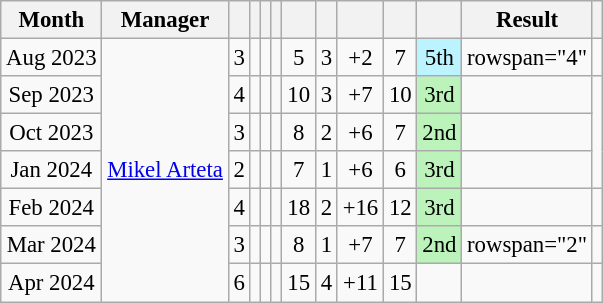<table class="wikitable sortable" style="text-align:center; font-size:95%;">
<tr>
<th>Month</th>
<th class="unsortable">Manager</th>
<th></th>
<th></th>
<th></th>
<th></th>
<th></th>
<th></th>
<th></th>
<th></th>
<th></th>
<th>Result</th>
<th class="unsortable"></th>
</tr>
<tr>
<td data-sort-value="1">Aug 2023</td>
<td rowspan="7" style="text-align:left;"> <a href='#'>Mikel Arteta</a></td>
<td>3</td>
<td></td>
<td></td>
<td></td>
<td>5</td>
<td>3</td>
<td>+2</td>
<td>7</td>
<td style="background:#bbf3ff;">5th</td>
<td>rowspan="4" </td>
<td></td>
</tr>
<tr>
<td data-sort-value="2">Sep 2023</td>
<td>4</td>
<td></td>
<td></td>
<td></td>
<td>10</td>
<td>3</td>
<td>+7</td>
<td>10</td>
<td style="background:#bbf3bb;">3rd</td>
<td></td>
</tr>
<tr>
<td data-sort-value="3">Oct 2023</td>
<td>3</td>
<td></td>
<td></td>
<td></td>
<td>8</td>
<td>2</td>
<td>+6</td>
<td>7</td>
<td style="background:#bbf3bb;">2nd</td>
<td></td>
</tr>
<tr>
<td data-sort-value="4">Jan 2024</td>
<td>2</td>
<td></td>
<td></td>
<td></td>
<td>7</td>
<td>1</td>
<td>+6</td>
<td>6</td>
<td style="background:#bbf3bb;">3rd</td>
<td></td>
</tr>
<tr>
<td data-sort-value="5">Feb 2024</td>
<td>4</td>
<td></td>
<td></td>
<td></td>
<td>18</td>
<td>2</td>
<td>+16</td>
<td>12</td>
<td style="background:#bbf3bb;">3rd</td>
<td></td>
<td></td>
</tr>
<tr>
<td data-sort-value="6">Mar 2024</td>
<td>3</td>
<td></td>
<td></td>
<td></td>
<td>8</td>
<td>1</td>
<td>+7</td>
<td>7</td>
<td style="background:#bbf3bb;">2nd</td>
<td>rowspan="2" </td>
<td></td>
</tr>
<tr>
<td data-sort-value="7">Apr 2024</td>
<td>6</td>
<td></td>
<td></td>
<td></td>
<td>15</td>
<td>4</td>
<td>+11</td>
<td>15</td>
<td></td>
<td></td>
</tr>
</table>
